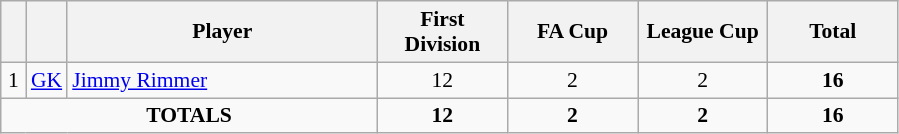<table class="wikitable" style="font-size: 90%; text-align: center;">
<tr>
<th width=10></th>
<th width=10></th>
<th width=200>Player</th>
<th width=80>First Division</th>
<th width=80>FA Cup</th>
<th width=80>League Cup</th>
<th width=80><strong>Total</strong></th>
</tr>
<tr>
<td>1</td>
<td><a href='#'>GK</a></td>
<td align=left> <a href='#'>Jimmy Rimmer</a></td>
<td>12</td>
<td>2</td>
<td>2</td>
<td><strong>16</strong></td>
</tr>
<tr>
<td colspan="3"><strong>TOTALS</strong></td>
<td><strong>12</strong></td>
<td><strong>2</strong></td>
<td><strong>2</strong></td>
<td><strong>16</strong></td>
</tr>
</table>
